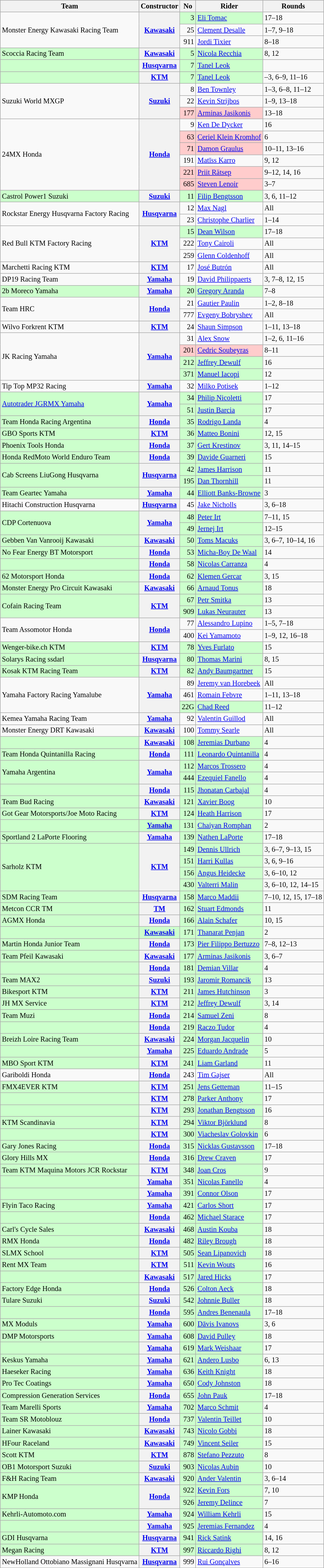<table class="wikitable" style="font-size: 85%;">
<tr>
<th>Team</th>
<th>Constructor</th>
<th>No</th>
<th>Rider</th>
<th>Rounds</th>
</tr>
<tr>
<td rowspan=3>Monster Energy Kawasaki Racing Team</td>
<th rowspan=3><a href='#'>Kawasaki</a></th>
<td style="background:#ccffcc;" align="right">3</td>
<td style="background:#ccffcc;"> <a href='#'>Eli Tomac</a></td>
<td>17–18</td>
</tr>
<tr>
<td align="right">25</td>
<td> <a href='#'>Clement Desalle</a></td>
<td>1–7, 9–18</td>
</tr>
<tr>
<td align="right">911</td>
<td> <a href='#'>Jordi Tixier</a></td>
<td>8–18</td>
</tr>
<tr>
<td style="background:#ccffcc;">Scoccia Racing Team</td>
<th><a href='#'>Kawasaki</a></th>
<td style="background:#ccffcc;" align="right">5</td>
<td style="background:#ccffcc;"> <a href='#'>Nicola Recchia</a></td>
<td>8, 12</td>
</tr>
<tr>
<td style="background:#ccffcc;"></td>
<th><a href='#'>Husqvarna</a></th>
<td style="background:#ccffcc;" align="right">7</td>
<td style="background:#ccffcc;"> <a href='#'>Tanel Leok</a></td>
<td></td>
</tr>
<tr>
<td style="background:#ccffcc;"></td>
<th><a href='#'>KTM</a></th>
<td style="background:#ccffcc;" align="right">7</td>
<td style="background:#ccffcc;"> <a href='#'>Tanel Leok</a></td>
<td>–3, 6–9, 11–16</td>
</tr>
<tr>
<td rowspan=3>Suzuki World MXGP</td>
<th rowspan=3><a href='#'>Suzuki</a></th>
<td align="right">8</td>
<td> <a href='#'>Ben Townley</a></td>
<td>1–3, 6–8, 11–12</td>
</tr>
<tr>
<td align="right">22</td>
<td> <a href='#'>Kevin Strijbos</a></td>
<td>1–9, 13–18</td>
</tr>
<tr>
<td style="background:#ffcccc;" align="right">177</td>
<td style="background:#ffcccc;"> <a href='#'>Arminas Jasikonis</a></td>
<td>13–18</td>
</tr>
<tr>
<td rowspan=6>24MX Honda</td>
<th rowspan=6><a href='#'>Honda</a></th>
<td align="right">9</td>
<td> <a href='#'>Ken De Dycker</a></td>
<td>16</td>
</tr>
<tr>
<td style="background:#ffcccc;" align="right">63</td>
<td style="background:#ffcccc;"> <a href='#'>Ceriel Klein Kromhof</a></td>
<td>6</td>
</tr>
<tr>
<td style="background:#ffcccc;" align="right">71</td>
<td style="background:#ffcccc;"> <a href='#'>Damon Graulus</a></td>
<td>10–11, 13–16</td>
</tr>
<tr>
<td align="right">191</td>
<td> <a href='#'>Matīss Karro</a></td>
<td>9, 12</td>
</tr>
<tr>
<td style="background:#ffcccc;" align="right">221</td>
<td style="background:#ffcccc;"> <a href='#'>Priit Rätsep</a></td>
<td>9–12, 14, 16</td>
</tr>
<tr>
<td style="background:#ffcccc;" align="right">685</td>
<td style="background:#ffcccc;"> <a href='#'>Steven Lenoir</a></td>
<td>3–7</td>
</tr>
<tr>
<td style="background:#ccffcc;">Castrol Power1 Suzuki</td>
<th><a href='#'>Suzuki</a></th>
<td style="background:#ccffcc;" align="right">11</td>
<td style="background:#ccffcc;"> <a href='#'>Filip Bengtsson</a></td>
<td>3, 6, 11–12</td>
</tr>
<tr>
<td rowspan=2>Rockstar Energy Husqvarna Factory Racing</td>
<th rowspan=2><a href='#'>Husqvarna</a></th>
<td align="right">12</td>
<td> <a href='#'>Max Nagl</a></td>
<td>All</td>
</tr>
<tr>
<td align="right">23</td>
<td> <a href='#'>Christophe Charlier</a></td>
<td>1–14</td>
</tr>
<tr>
<td rowspan=3>Red Bull KTM Factory Racing</td>
<th rowspan=3><a href='#'>KTM</a></th>
<td style="background:#ccffcc;" align="right">15</td>
<td style="background:#ccffcc;"> <a href='#'>Dean Wilson</a></td>
<td>17–18</td>
</tr>
<tr>
<td align="right">222</td>
<td> <a href='#'>Tony Cairoli</a></td>
<td>All</td>
</tr>
<tr>
<td align="right">259</td>
<td> <a href='#'>Glenn Coldenhoff</a></td>
<td>All</td>
</tr>
<tr>
<td>Marchetti Racing KTM</td>
<th><a href='#'>KTM</a></th>
<td align="right">17</td>
<td> <a href='#'>José Butrón</a></td>
<td>All</td>
</tr>
<tr>
<td>DP19 Racing Team</td>
<th><a href='#'>Yamaha</a></th>
<td align="right">19</td>
<td> <a href='#'>David Philippaerts</a></td>
<td>3, 7–8, 12, 15</td>
</tr>
<tr>
<td style="background:#ccffcc;">2b Moreco Yamaha</td>
<th><a href='#'>Yamaha</a></th>
<td style="background:#ccffcc;" align="right">20</td>
<td style="background:#ccffcc;"> <a href='#'>Gregory Aranda</a></td>
<td>7–8</td>
</tr>
<tr>
<td rowspan=2>Team HRC</td>
<th rowspan=2><a href='#'>Honda</a></th>
<td align="right">21</td>
<td> <a href='#'>Gautier Paulin</a></td>
<td>1–2, 8–18</td>
</tr>
<tr>
<td align="right">777</td>
<td> <a href='#'>Evgeny Bobryshev</a></td>
<td>All</td>
</tr>
<tr>
<td>Wilvo Forkrent KTM</td>
<th><a href='#'>KTM</a></th>
<td align="right">24</td>
<td> <a href='#'>Shaun Simpson</a></td>
<td>1–11, 13–18</td>
</tr>
<tr>
<td rowspan=4>JK Racing Yamaha</td>
<th rowspan=4><a href='#'>Yamaha</a></th>
<td align="right">31</td>
<td> <a href='#'>Alex Snow</a></td>
<td>1–2, 6, 11–16</td>
</tr>
<tr>
<td style="background:#ffcccc;" align="right">201</td>
<td style="background:#ffcccc;"> <a href='#'>Cedric Soubeyras</a></td>
<td>8–11</td>
</tr>
<tr>
<td style="background:#ccffcc;" align="right">212</td>
<td style="background:#ccffcc;"> <a href='#'>Jeffrey Dewulf</a></td>
<td>16</td>
</tr>
<tr>
<td style="background:#ccffcc;" align="right">371</td>
<td style="background:#ccffcc;"> <a href='#'>Manuel Iacopi</a></td>
<td>12</td>
</tr>
<tr>
<td>Tip Top MP32 Racing</td>
<th><a href='#'>Yamaha</a></th>
<td align="right">32</td>
<td> <a href='#'>Milko Potisek</a></td>
<td>1–12</td>
</tr>
<tr>
<td rowspan=2 style="background:#ccffcc;"><a href='#'>Autotrader JGRMX Yamaha</a></td>
<th rowspan=2><a href='#'>Yamaha</a></th>
<td style="background:#ccffcc;" align="right">34</td>
<td style="background:#ccffcc;"> <a href='#'>Philip Nicoletti</a></td>
<td>17</td>
</tr>
<tr>
<td style="background:#ccffcc;" align="right">51</td>
<td style="background:#ccffcc;"> <a href='#'>Justin Barcia</a></td>
<td>17</td>
</tr>
<tr>
<td style="background:#ccffcc;">Team Honda Racing Argentina</td>
<th><a href='#'>Honda</a></th>
<td style="background:#ccffcc;" align="right">35</td>
<td style="background:#ccffcc;"> <a href='#'>Rodrigo Landa</a></td>
<td>4</td>
</tr>
<tr>
<td style="background:#ccffcc;">GBO Sports KTM</td>
<th><a href='#'>KTM</a></th>
<td style="background:#ccffcc;" align="right">36</td>
<td style="background:#ccffcc;"> <a href='#'>Matteo Bonini</a></td>
<td>12, 15</td>
</tr>
<tr>
<td style="background:#ccffcc;">Phoenix Tools Honda</td>
<th><a href='#'>Honda</a></th>
<td style="background:#ccffcc;" align="right">37</td>
<td style="background:#ccffcc;"> <a href='#'>Gert Krestinov</a></td>
<td>3, 11, 14–15</td>
</tr>
<tr>
<td style="background:#ccffcc;">Honda RedMoto World Enduro Team</td>
<th><a href='#'>Honda</a></th>
<td style="background:#ccffcc;" align="right">39</td>
<td style="background:#ccffcc;"> <a href='#'>Davide Guarneri</a></td>
<td>15</td>
</tr>
<tr>
<td rowspan=2 style="background:#ccffcc;">Cab Screens LiuGong Husqvarna</td>
<th rowspan=2><a href='#'>Husqvarna</a></th>
<td style="background:#ccffcc;" align="right">42</td>
<td style="background:#ccffcc;"> <a href='#'>James Harrison</a></td>
<td>11</td>
</tr>
<tr>
<td style="background:#ccffcc;" align="right">195</td>
<td style="background:#ccffcc;"> <a href='#'>Dan Thornhill</a></td>
<td>11</td>
</tr>
<tr>
<td style="background:#ccffcc;">Team Geartec Yamaha</td>
<th><a href='#'>Yamaha</a></th>
<td style="background:#ccffcc;" align="right">44</td>
<td style="background:#ccffcc;"> <a href='#'>Elliott Banks-Browne</a></td>
<td>3</td>
</tr>
<tr>
<td>Hitachi Construction Husqvarna</td>
<th><a href='#'>Husqvarna</a></th>
<td align="right">45</td>
<td> <a href='#'>Jake Nicholls</a></td>
<td>3, 6–18</td>
</tr>
<tr>
<td rowspan=2 style="background:#ccffcc;">CDP Cortenuova</td>
<th rowspan=2><a href='#'>Yamaha</a></th>
<td style="background:#ccffcc;" align="right">48</td>
<td style="background:#ccffcc;"> <a href='#'>Peter Irt</a></td>
<td>7–11, 15</td>
</tr>
<tr>
<td style="background:#ccffcc;" align="right">49</td>
<td style="background:#ccffcc;"> <a href='#'>Jernej Irt</a></td>
<td>12–15</td>
</tr>
<tr>
<td style="background:#ccffcc;">Gebben Van Vanrooij Kawasaki</td>
<th><a href='#'>Kawasaki</a></th>
<td style="background:#ccffcc;" align="right">50</td>
<td style="background:#ccffcc;"> <a href='#'>Toms Macuks</a></td>
<td>3, 6–7, 10–14, 16</td>
</tr>
<tr>
<td style="background:#ccffcc;">No Fear Energy BT Motorsport</td>
<th><a href='#'>Honda</a></th>
<td style="background:#ccffcc;" align="right">53</td>
<td style="background:#ccffcc;"> <a href='#'>Micha-Boy De Waal</a></td>
<td>14</td>
</tr>
<tr>
<td style="background:#ccffcc;"></td>
<th><a href='#'>Honda</a></th>
<td style="background:#ccffcc;" align="right">58</td>
<td style="background:#ccffcc;"> <a href='#'>Nicolas Carranza</a></td>
<td>4</td>
</tr>
<tr>
<td style="background:#ccffcc;">62 Motorsport Honda</td>
<th><a href='#'>Honda</a></th>
<td style="background:#ccffcc;" align="right">62</td>
<td style="background:#ccffcc;"> <a href='#'>Klemen Gercar</a></td>
<td>3, 15</td>
</tr>
<tr>
<td style="background:#ccffcc;">Monster Energy Pro Circuit Kawasaki</td>
<th><a href='#'>Kawasaki</a></th>
<td style="background:#ccffcc;" align="right">66</td>
<td style="background:#ccffcc;"> <a href='#'>Arnaud Tonus</a></td>
<td>18</td>
</tr>
<tr>
<td rowspan=2 style="background:#ccffcc;">Cofain Racing Team</td>
<th rowspan=2><a href='#'>KTM</a></th>
<td style="background:#ccffcc;" align="right">67</td>
<td style="background:#ccffcc;"> <a href='#'>Petr Smitka</a></td>
<td>13</td>
</tr>
<tr>
<td style="background:#ccffcc;" align="right">909</td>
<td style="background:#ccffcc;"> <a href='#'>Lukas Neurauter</a></td>
<td>13</td>
</tr>
<tr>
<td rowspan=2>Team Assomotor Honda</td>
<th rowspan=2><a href='#'>Honda</a></th>
<td align="right">77</td>
<td> <a href='#'>Alessandro Lupino</a></td>
<td>1–5, 7–18</td>
</tr>
<tr>
<td align="right">400</td>
<td> <a href='#'>Kei Yamamoto</a></td>
<td>1–9, 12, 16–18</td>
</tr>
<tr>
<td style="background:#ccffcc;">Wenger-bike.ch KTM</td>
<th><a href='#'>KTM</a></th>
<td style="background:#ccffcc;" align="right">78</td>
<td style="background:#ccffcc;"> <a href='#'>Yves Furlato</a></td>
<td>15</td>
</tr>
<tr>
<td style="background:#ccffcc;">Solarys Racing ssdarl</td>
<th><a href='#'>Husqvarna</a></th>
<td style="background:#ccffcc;" align="right">80</td>
<td style="background:#ccffcc;"> <a href='#'>Thomas Marini</a></td>
<td>8, 15</td>
</tr>
<tr>
<td style="background:#ccffcc;">Kosak KTM Racing Team</td>
<th><a href='#'>KTM</a></th>
<td style="background:#ccffcc;" align="right">82</td>
<td style="background:#ccffcc;"> <a href='#'>Andy Baumgartner</a></td>
<td>15</td>
</tr>
<tr>
<td rowspan=3>Yamaha Factory Racing Yamalube</td>
<th rowspan=3><a href='#'>Yamaha</a></th>
<td align="right">89</td>
<td> <a href='#'>Jeremy van Horebeek</a></td>
<td>All</td>
</tr>
<tr>
<td align="right">461</td>
<td> <a href='#'>Romain Febvre</a></td>
<td>1–11, 13–18</td>
</tr>
<tr>
<td style="background:#ccffcc;" align="right">22G</td>
<td style="background:#ccffcc;"> <a href='#'>Chad Reed</a></td>
<td>11–12</td>
</tr>
<tr>
<td>Kemea Yamaha Racing Team</td>
<th><a href='#'>Yamaha</a></th>
<td align="right">92</td>
<td> <a href='#'>Valentin Guillod</a></td>
<td>All</td>
</tr>
<tr>
<td>Monster Energy DRT Kawasaki</td>
<th><a href='#'>Kawasaki</a></th>
<td align="right">100</td>
<td> <a href='#'>Tommy Searle</a></td>
<td>All</td>
</tr>
<tr>
<td style="background:#ccffcc;"></td>
<th><a href='#'>Kawasaki</a></th>
<td style="background:#ccffcc;" align="right">108</td>
<td style="background:#ccffcc;"> <a href='#'>Jeremias Durbano</a></td>
<td>4</td>
</tr>
<tr>
<td style="background:#ccffcc;">Team Honda Quintanilla Racing</td>
<th><a href='#'>Honda</a></th>
<td style="background:#ccffcc;" align="right">111</td>
<td style="background:#ccffcc;"> <a href='#'>Leonardo Quintanilla</a></td>
<td>4</td>
</tr>
<tr>
<td rowspan=2 style="background:#ccffcc;">Yamaha Argentina</td>
<th rowspan=2><a href='#'>Yamaha</a></th>
<td style="background:#ccffcc;" align="right">112</td>
<td style="background:#ccffcc;"> <a href='#'>Marcos Trossero</a></td>
<td>4</td>
</tr>
<tr>
<td style="background:#ccffcc;" align="right">444</td>
<td style="background:#ccffcc;"> <a href='#'>Ezequiel Fanello</a></td>
<td>4</td>
</tr>
<tr>
<td style="background:#ccffcc;"></td>
<th><a href='#'>Honda</a></th>
<td style="background:#ccffcc;" align="right">115</td>
<td style="background:#ccffcc;"> <a href='#'>Jhonatan Carbajal</a></td>
<td>4</td>
</tr>
<tr>
<td style="background:#ccffcc;">Team Bud Racing</td>
<th><a href='#'>Kawasaki</a></th>
<td style="background:#ccffcc;" align="right">121</td>
<td style="background:#ccffcc;"> <a href='#'>Xavier Boog</a></td>
<td>10</td>
</tr>
<tr>
<td style="background:#ccffcc;">Got Gear Motorsports/Joe Moto Racing</td>
<th><a href='#'>KTM</a></th>
<td style="background:#ccffcc;" align="right">124</td>
<td style="background:#ccffcc;"> <a href='#'>Heath Harrison</a></td>
<td>17</td>
</tr>
<tr>
<td style="background:#ccffcc;"></td>
<th style="background:#ccffcc;"><a href='#'>Yamaha</a></th>
<td style="background:#ccffcc;" align="right">131</td>
<td style="background:#ccffcc;"> <a href='#'>Chaiyan Romphan</a></td>
<td>2</td>
</tr>
<tr>
<td style="background:#ccffcc;">Sportland 2 LaPorte Flooring</td>
<th><a href='#'>Yamaha</a></th>
<td style="background:#ccffcc;" align="right">139</td>
<td style="background:#ccffcc;"> <a href='#'>Nathen LaPorte</a></td>
<td>17–18</td>
</tr>
<tr>
<td rowspan=4 style="background:#ccffcc;">Sarholz KTM</td>
<th rowspan=4><a href='#'>KTM</a></th>
<td style="background:#ccffcc;" align="right">149</td>
<td style="background:#ccffcc;"> <a href='#'>Dennis Ullrich</a></td>
<td>3, 6–7, 9–13, 15</td>
</tr>
<tr>
<td style="background:#ccffcc;" align="right">151</td>
<td style="background:#ccffcc;"> <a href='#'>Harri Kullas</a></td>
<td>3, 6, 9–16</td>
</tr>
<tr>
<td style="background:#ccffcc;" align="right">156</td>
<td style="background:#ccffcc;"> <a href='#'>Angus Heidecke</a></td>
<td>3, 6–10, 12</td>
</tr>
<tr>
<td style="background:#ccffcc;" align="right">430</td>
<td style="background:#ccffcc;"> <a href='#'>Valterri Malin</a></td>
<td>3, 6–10, 12, 14–15</td>
</tr>
<tr>
<td style="background:#ccffcc;">SDM Racing Team</td>
<th><a href='#'>Husqvarna</a></th>
<td style="background:#ccffcc;" align="right">158</td>
<td style="background:#ccffcc;"> <a href='#'>Marco Maddii</a></td>
<td>7–10, 12, 15, 17–18</td>
</tr>
<tr>
<td style="background:#ccffcc;">Metcon CCR TM</td>
<th><a href='#'>TM</a></th>
<td style="background:#ccffcc;" align="right">162</td>
<td style="background:#ccffcc;"> <a href='#'>Stuart Edmonds</a></td>
<td>11</td>
</tr>
<tr>
<td style="background:#ccffcc;">AGMX Honda</td>
<th><a href='#'>Honda</a></th>
<td style="background:#ccffcc;" align="right">166</td>
<td style="background:#ccffcc;"> <a href='#'>Alain Schafer</a></td>
<td>10, 15</td>
</tr>
<tr>
<td style="background:#ccffcc;"></td>
<th style="background:#ccffcc;"><a href='#'>Kawasaki</a></th>
<td style="background:#ccffcc;" align="right">171</td>
<td style="background:#ccffcc;"> <a href='#'>Thanarat Penjan</a></td>
<td>2</td>
</tr>
<tr>
<td style="background:#ccffcc;">Martin Honda Junior Team</td>
<th><a href='#'>Honda</a></th>
<td style="background:#ccffcc;" align="right">173</td>
<td style="background:#ccffcc;"> <a href='#'>Pier Filippo Bertuzzo</a></td>
<td>7–8, 12–13</td>
</tr>
<tr>
<td style="background:#ccffcc;">Team Pfeil Kawasaki</td>
<th><a href='#'>Kawasaki</a></th>
<td style="background:#ccffcc;" align="right">177</td>
<td style="background:#ccffcc;"> <a href='#'>Arminas Jasikonis</a></td>
<td>3, 6–7</td>
</tr>
<tr>
<td style="background:#ccffcc;"></td>
<th><a href='#'>Honda</a></th>
<td style="background:#ccffcc;" align="right">181</td>
<td style="background:#ccffcc;"> <a href='#'>Demian Villar</a></td>
<td>4</td>
</tr>
<tr>
<td style="background:#ccffcc;">Team MAX2</td>
<th><a href='#'>Suzuki</a></th>
<td style="background:#ccffcc;" align="right">193</td>
<td style="background:#ccffcc;"> <a href='#'>Jaromir Romancik</a></td>
<td>13</td>
</tr>
<tr>
<td style="background:#ccffcc;">Bikesport KTM</td>
<th><a href='#'>KTM</a></th>
<td style="background:#ccffcc;" align="right">211</td>
<td style="background:#ccffcc;"> <a href='#'>James Hutchinson</a></td>
<td>3</td>
</tr>
<tr>
<td style="background:#ccffcc;">JH MX Service</td>
<th><a href='#'>KTM</a></th>
<td style="background:#ccffcc;" align="right">212</td>
<td style="background:#ccffcc;"> <a href='#'>Jeffrey Dewulf</a></td>
<td>3, 14</td>
</tr>
<tr>
<td style="background:#ccffcc;">Team Muzi</td>
<th><a href='#'>Honda</a></th>
<td style="background:#ccffcc;" align="right">214</td>
<td style="background:#ccffcc;"> <a href='#'>Samuel Zeni</a></td>
<td>8</td>
</tr>
<tr>
<td style="background:#ccffcc;"></td>
<th><a href='#'>Honda</a></th>
<td style="background:#ccffcc;" align="right">219</td>
<td style="background:#ccffcc;"> <a href='#'>Raczo Tudor</a></td>
<td>4</td>
</tr>
<tr>
<td style="background:#ccffcc;">Breizh Loire Racing Team</td>
<th><a href='#'>Kawasaki</a></th>
<td style="background:#ccffcc;" align="right">224</td>
<td style="background:#ccffcc;"> <a href='#'>Morgan Jacquelin</a></td>
<td>10</td>
</tr>
<tr>
<td style="background:#ccffcc;"></td>
<th><a href='#'>Yamaha</a></th>
<td style="background:#ccffcc;" align="right">225</td>
<td style="background:#ccffcc;"> <a href='#'>Eduardo Andrade</a></td>
<td>5</td>
</tr>
<tr>
<td style="background:#ccffcc;">MBO Sport KTM</td>
<th><a href='#'>KTM</a></th>
<td style="background:#ccffcc;" align="right">241</td>
<td style="background:#ccffcc;"> <a href='#'>Liam Garland</a></td>
<td>11</td>
</tr>
<tr>
<td>Gariboldi Honda</td>
<th><a href='#'>Honda</a></th>
<td align="right">243</td>
<td> <a href='#'>Tim Gajser</a></td>
<td>All</td>
</tr>
<tr>
<td style="background:#ccffcc;">FMX4EVER KTM</td>
<th><a href='#'>KTM</a></th>
<td style="background:#ccffcc;" align="right">251</td>
<td style="background:#ccffcc;"> <a href='#'>Jens Getteman</a></td>
<td>11–15</td>
</tr>
<tr>
<td style="background:#ccffcc;"></td>
<th><a href='#'>KTM</a></th>
<td style="background:#ccffcc;" align="right">278</td>
<td style="background:#ccffcc;"> <a href='#'>Parker Anthony</a></td>
<td>17</td>
</tr>
<tr>
<td style="background:#ccffcc;"></td>
<th><a href='#'>KTM</a></th>
<td style="background:#ccffcc;" align="right">293</td>
<td style="background:#ccffcc;"> <a href='#'>Jonathan Bengtsson</a></td>
<td>16</td>
</tr>
<tr>
<td style="background:#ccffcc;">KTM Scandinavia</td>
<th><a href='#'>KTM</a></th>
<td style="background:#ccffcc;" align="right">294</td>
<td style="background:#ccffcc;"> <a href='#'>Viktor Björklund</a></td>
<td>8</td>
</tr>
<tr>
<td style="background:#ccffcc;"></td>
<th><a href='#'>KTM</a></th>
<td style="background:#ccffcc;" align="right">300</td>
<td style="background:#ccffcc;"> <a href='#'>Viacheslav Golovkin</a></td>
<td>6</td>
</tr>
<tr>
<td style="background:#ccffcc;">Gary Jones Racing</td>
<th><a href='#'>Honda</a></th>
<td style="background:#ccffcc;" align="right">315</td>
<td style="background:#ccffcc;"> <a href='#'>Nicklas Gustavsson</a></td>
<td>17–18</td>
</tr>
<tr>
<td style="background:#ccffcc;">Glory Hills MX</td>
<th><a href='#'>Honda</a></th>
<td style="background:#ccffcc;" align="right">316</td>
<td style="background:#ccffcc;"> <a href='#'>Drew Craven</a></td>
<td>17</td>
</tr>
<tr>
<td style="background:#ccffcc;">Team KTM Maquina Motors JCR Rockstar</td>
<th><a href='#'>KTM</a></th>
<td style="background:#ccffcc;" align="right">348</td>
<td style="background:#ccffcc;"> <a href='#'>Joan Cros</a></td>
<td>9</td>
</tr>
<tr>
<td style="background:#ccffcc;"></td>
<th><a href='#'>Yamaha</a></th>
<td style="background:#ccffcc;" align="right">351</td>
<td style="background:#ccffcc;"> <a href='#'>Nicolas Fanello</a></td>
<td>4</td>
</tr>
<tr>
<td style="background:#ccffcc;"></td>
<th><a href='#'>Yamaha</a></th>
<td style="background:#ccffcc;" align="right">391</td>
<td style="background:#ccffcc;"> <a href='#'>Connor Olson</a></td>
<td>17</td>
</tr>
<tr>
<td style="background:#ccffcc;">Flyin Taco Racing</td>
<th><a href='#'>Yamaha</a></th>
<td style="background:#ccffcc;" align="right">421</td>
<td style="background:#ccffcc;"> <a href='#'>Carlos Short</a></td>
<td>17</td>
</tr>
<tr>
<td style="background:#ccffcc;"></td>
<th><a href='#'>Honda</a></th>
<td style="background:#ccffcc;" align="right">462</td>
<td style="background:#ccffcc;"> <a href='#'>Michael Starace</a></td>
<td>17</td>
</tr>
<tr>
<td style="background:#ccffcc;">Carl's Cycle Sales</td>
<th><a href='#'>Kawasaki</a></th>
<td style="background:#ccffcc;" align="right">468</td>
<td style="background:#ccffcc;"> <a href='#'>Austin Kouba</a></td>
<td>18</td>
</tr>
<tr>
<td style="background:#ccffcc;">RMX Honda</td>
<th><a href='#'>Honda</a></th>
<td style="background:#ccffcc;" align="right">482</td>
<td style="background:#ccffcc;"> <a href='#'>Riley Brough</a></td>
<td>18</td>
</tr>
<tr>
<td style="background:#ccffcc;">SLMX School</td>
<th><a href='#'>KTM</a></th>
<td style="background:#ccffcc;" align="right">505</td>
<td style="background:#ccffcc;"> <a href='#'>Sean Lipanovich</a></td>
<td>18</td>
</tr>
<tr>
<td style="background:#ccffcc;">Rent MX Team</td>
<th><a href='#'>KTM</a></th>
<td style="background:#ccffcc;" align="right">511</td>
<td style="background:#ccffcc;"> <a href='#'>Kevin Wouts</a></td>
<td>16</td>
</tr>
<tr>
<td style="background:#ccffcc;"></td>
<th><a href='#'>Kawasaki</a></th>
<td style="background:#ccffcc;" align="right">517</td>
<td style="background:#ccffcc;"> <a href='#'>Jared Hicks</a></td>
<td>17</td>
</tr>
<tr>
<td style="background:#ccffcc;">Factory Edge Honda</td>
<th><a href='#'>Honda</a></th>
<td style="background:#ccffcc;" align="right">526</td>
<td style="background:#ccffcc;"> <a href='#'>Colton Aeck</a></td>
<td>18</td>
</tr>
<tr>
<td style="background:#ccffcc;">Tulare Suzuki</td>
<th><a href='#'>Suzuki</a></th>
<td style="background:#ccffcc;" align="right">542</td>
<td style="background:#ccffcc;"> <a href='#'>Johnnie Buller</a></td>
<td>18</td>
</tr>
<tr>
<td style="background:#ccffcc;"></td>
<th><a href='#'>Honda</a></th>
<td style="background:#ccffcc;" align="right">595</td>
<td style="background:#ccffcc;"> <a href='#'>Andres Benenaula</a></td>
<td>17–18</td>
</tr>
<tr>
<td style="background:#ccffcc;">MX Moduls</td>
<th><a href='#'>Yamaha</a></th>
<td style="background:#ccffcc;" align="right">600</td>
<td style="background:#ccffcc;"> <a href='#'>Dāvis Ivanovs</a></td>
<td>3, 6</td>
</tr>
<tr>
<td style="background:#ccffcc;">DMP Motorsports</td>
<th><a href='#'>Yamaha</a></th>
<td style="background:#ccffcc;" align="right">608</td>
<td style="background:#ccffcc;"> <a href='#'>David Pulley</a></td>
<td>18</td>
</tr>
<tr>
<td style="background:#ccffcc;"></td>
<th><a href='#'>Yamaha</a></th>
<td style="background:#ccffcc;" align="right">619</td>
<td style="background:#ccffcc;"> <a href='#'>Mark Weishaar</a></td>
<td>17</td>
</tr>
<tr>
<td style="background:#ccffcc;">Keskus Yamaha</td>
<th><a href='#'>Yamaha</a></th>
<td style="background:#ccffcc;" align="right">621</td>
<td style="background:#ccffcc;"> <a href='#'>Andero Lusbo</a></td>
<td>6, 13</td>
</tr>
<tr>
<td style="background:#ccffcc;">Haeseker Racing</td>
<th><a href='#'>Yamaha</a></th>
<td style="background:#ccffcc;" align="right">636</td>
<td style="background:#ccffcc;"> <a href='#'>Keith Knight</a></td>
<td>18</td>
</tr>
<tr>
<td style="background:#ccffcc;">Pro Tec Coatings</td>
<th><a href='#'>Yamaha</a></th>
<td style="background:#ccffcc;" align="right">650</td>
<td style="background:#ccffcc;"> <a href='#'>Cody Johnston</a></td>
<td>18</td>
</tr>
<tr>
<td style="background:#ccffcc;">Compression Generation Services</td>
<th><a href='#'>Honda</a></th>
<td style="background:#ccffcc;" align="right">655</td>
<td style="background:#ccffcc;"> <a href='#'>John Pauk</a></td>
<td>17–18</td>
</tr>
<tr>
<td style="background:#ccffcc;">Team Marelli Sports</td>
<th><a href='#'>Yamaha</a></th>
<td style="background:#ccffcc;" align="right">702</td>
<td style="background:#ccffcc;"> <a href='#'>Marco Schmit</a></td>
<td>4</td>
</tr>
<tr>
<td style="background:#ccffcc;">Team SR Motoblouz</td>
<th><a href='#'>Honda</a></th>
<td style="background:#ccffcc;" align="right">737</td>
<td style="background:#ccffcc;"> <a href='#'>Valentin Teillet</a></td>
<td>10</td>
</tr>
<tr>
<td style="background:#ccffcc;">Lainer Kawasaki</td>
<th><a href='#'>Kawasaki</a></th>
<td style="background:#ccffcc;" align="right">743</td>
<td style="background:#ccffcc;"> <a href='#'>Nicolo Gobbi</a></td>
<td>18</td>
</tr>
<tr>
<td style="background:#ccffcc;">HFour Raceland</td>
<th><a href='#'>Kawasaki</a></th>
<td style="background:#ccffcc;" align="right">749</td>
<td style="background:#ccffcc;"> <a href='#'>Vincent Seiler</a></td>
<td>15</td>
</tr>
<tr>
<td style="background:#ccffcc;">Scott KTM</td>
<th><a href='#'>KTM</a></th>
<td style="background:#ccffcc;" align="right">878</td>
<td style="background:#ccffcc;"> <a href='#'>Stefano Pezzuto</a></td>
<td>8</td>
</tr>
<tr>
<td style="background:#ccffcc;">OB1 Motorsport Suzuki</td>
<th><a href='#'>Suzuki</a></th>
<td style="background:#ccffcc;" align="right">903</td>
<td style="background:#ccffcc;"> <a href='#'>Nicolas Aubin</a></td>
<td>10</td>
</tr>
<tr>
<td style="background:#ccffcc;">F&H Racing Team</td>
<th><a href='#'>Kawasaki</a></th>
<td style="background:#ccffcc;" align="right">920</td>
<td style="background:#ccffcc;"> <a href='#'>Ander Valentin</a></td>
<td>3, 6–14</td>
</tr>
<tr>
<td rowspan=2 style="background:#ccffcc;">KMP Honda</td>
<th rowspan=2><a href='#'>Honda</a></th>
<td style="background:#ccffcc;" align="right">922</td>
<td style="background:#ccffcc;"> <a href='#'>Kevin Fors</a></td>
<td>7, 10</td>
</tr>
<tr>
<td style="background:#ccffcc;" align="right">926</td>
<td style="background:#ccffcc;"> <a href='#'>Jeremy Delince</a></td>
<td>7</td>
</tr>
<tr>
<td style="background:#ccffcc;">Kehrli-Automoto.com</td>
<th><a href='#'>Yamaha</a></th>
<td style="background:#ccffcc;" align="right">924</td>
<td style="background:#ccffcc;"> <a href='#'>William Kehrli</a></td>
<td>15</td>
</tr>
<tr>
<td style="background:#ccffcc;"></td>
<th><a href='#'>Yamaha</a></th>
<td style="background:#ccffcc;" align="right">925</td>
<td style="background:#ccffcc;"> <a href='#'>Jeremias Fernandez</a></td>
<td>4</td>
</tr>
<tr>
<td style="background:#ccffcc;">GDI Husqvarna</td>
<th><a href='#'>Husqvarna</a></th>
<td style="background:#ccffcc;" align="right">941</td>
<td style="background:#ccffcc;"> <a href='#'>Rick Satink</a></td>
<td>14, 16</td>
</tr>
<tr>
<td style="background:#ccffcc;">Megan Racing</td>
<th><a href='#'>KTM</a></th>
<td style="background:#ccffcc;" align="right">997</td>
<td style="background:#ccffcc;"> <a href='#'>Riccardo Righi</a></td>
<td>8, 12</td>
</tr>
<tr>
<td>NewHolland Ottobiano Massignani Husqvarna</td>
<th><a href='#'>Husqvarna</a></th>
<td align="right">999</td>
<td> <a href='#'>Rui Gonçalves</a></td>
<td>6–16</td>
</tr>
</table>
